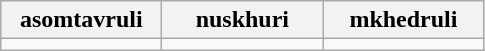<table class="wikitable" style="width:100">
<tr>
<th width="100">asomtavruli</th>
<th width="100">nuskhuri</th>
<th width="100">mkhedruli</th>
</tr>
<tr>
<td align="center"></td>
<td align="center"></td>
<td align="center"></td>
</tr>
</table>
